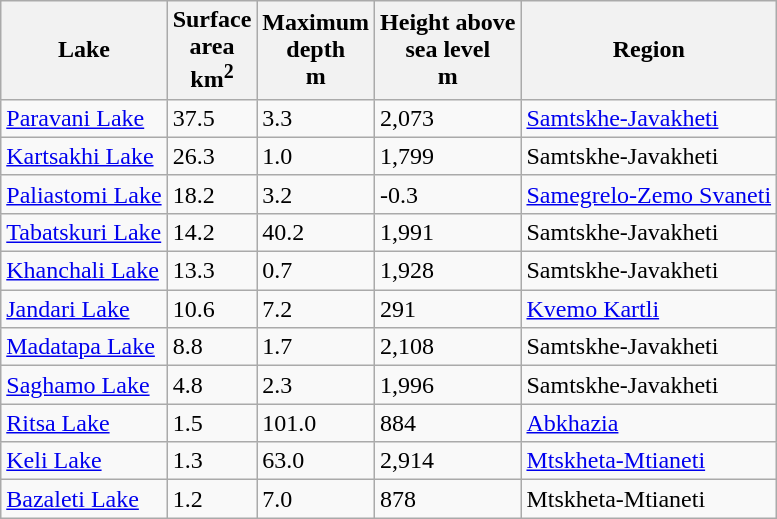<table class="wikitable sortable">
<tr>
<th>Lake</th>
<th data-sort-type="number">Surface<br>area<br>km<sup>2</sup></th>
<th data-sort-type="number">Maximum<br>depth<br>m</th>
<th data-sort-type="number">Height above<br>sea level<br>m</th>
<th>Region</th>
</tr>
<tr>
<td><a href='#'>Paravani Lake</a></td>
<td>37.5</td>
<td>3.3</td>
<td>2,073</td>
<td><a href='#'>Samtskhe-Javakheti</a></td>
</tr>
<tr>
<td><a href='#'>Kartsakhi Lake</a></td>
<td>26.3</td>
<td>1.0</td>
<td>1,799</td>
<td>Samtskhe-Javakheti</td>
</tr>
<tr>
<td><a href='#'>Paliastomi Lake</a></td>
<td>18.2</td>
<td>3.2</td>
<td>-0.3</td>
<td><a href='#'>Samegrelo-Zemo Svaneti</a></td>
</tr>
<tr>
<td><a href='#'>Tabatskuri Lake</a></td>
<td>14.2</td>
<td>40.2</td>
<td>1,991</td>
<td>Samtskhe-Javakheti</td>
</tr>
<tr>
<td><a href='#'>Khanchali Lake</a></td>
<td>13.3</td>
<td>0.7</td>
<td>1,928</td>
<td>Samtskhe-Javakheti</td>
</tr>
<tr>
<td><a href='#'>Jandari Lake</a></td>
<td>10.6</td>
<td>7.2</td>
<td>291</td>
<td><a href='#'>Kvemo Kartli</a></td>
</tr>
<tr>
<td><a href='#'>Madatapa Lake</a></td>
<td>8.8</td>
<td>1.7</td>
<td>2,108</td>
<td>Samtskhe-Javakheti</td>
</tr>
<tr>
<td><a href='#'>Saghamo Lake</a></td>
<td>4.8</td>
<td>2.3</td>
<td>1,996</td>
<td>Samtskhe-Javakheti</td>
</tr>
<tr>
<td><a href='#'>Ritsa Lake</a></td>
<td>1.5</td>
<td>101.0</td>
<td>884</td>
<td><a href='#'>Abkhazia</a></td>
</tr>
<tr>
<td><a href='#'>Keli Lake</a></td>
<td>1.3</td>
<td>63.0</td>
<td>2,914</td>
<td><a href='#'>Mtskheta-Mtianeti</a></td>
</tr>
<tr>
<td><a href='#'>Bazaleti Lake</a></td>
<td>1.2</td>
<td>7.0</td>
<td>878</td>
<td>Mtskheta-Mtianeti</td>
</tr>
</table>
